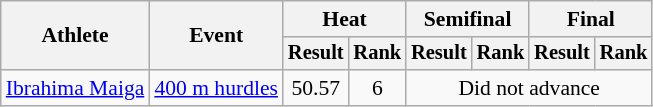<table class="wikitable" style="font-size:90%">
<tr>
<th rowspan="2">Athlete</th>
<th rowspan="2">Event</th>
<th colspan="2">Heat</th>
<th colspan="2">Semifinal</th>
<th colspan="2">Final</th>
</tr>
<tr style="font-size:95%">
<th>Result</th>
<th>Rank</th>
<th>Result</th>
<th>Rank</th>
<th>Result</th>
<th>Rank</th>
</tr>
<tr align=center>
<td align=left><a href='#'>Ibrahima Maiga</a></td>
<td align=left><a href='#'>400 m hurdles</a></td>
<td>50.57</td>
<td>6</td>
<td colspan=4>Did not advance</td>
</tr>
</table>
